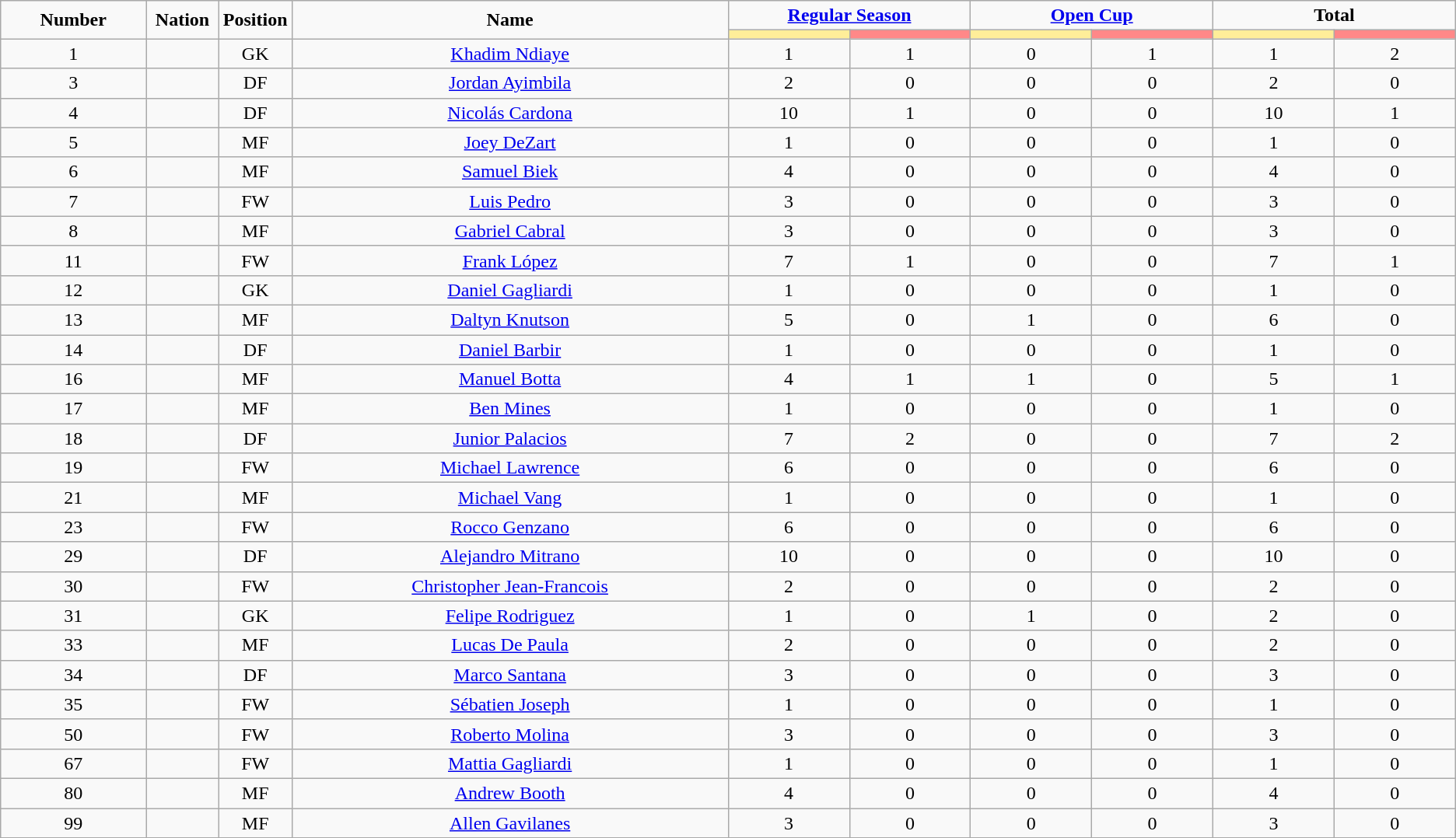<table class="wikitable" style="text-align:center;">
<tr>
<td rowspan="2"  style="width:10%; text-align:center;"><strong>Number</strong></td>
<td rowspan="2"  style="width:5%; text-align:center;"><strong>Nation</strong></td>
<td rowspan="2"  style="width:5%; text-align:center;"><strong>Position</strong></td>
<td rowspan="2"  style="width:30%; text-align:center;"><strong>Name</strong></td>
<td colspan="2" style="text-align:center;"><strong><a href='#'>Regular Season</a></strong></td>
<td colspan="2" style="text-align:center;"><strong><a href='#'>Open Cup</a></strong></td>
<td colspan="2" style="text-align:center;"><strong>Total</strong></td>
</tr>
<tr>
<th style="width:60px; background:#fe9;"></th>
<th style="width:60px; background:#ff8888;"></th>
<th style="width:60px; background:#fe9;"></th>
<th style="width:60px; background:#ff8888;"></th>
<th style="width:60px; background:#fe9;"></th>
<th style="width:60px; background:#ff8888;"></th>
</tr>
<tr>
<td>1</td>
<td></td>
<td>GK</td>
<td><a href='#'>Khadim Ndiaye</a></td>
<td>1</td>
<td>1</td>
<td>0</td>
<td>1</td>
<td>1</td>
<td>2</td>
</tr>
<tr>
<td>3</td>
<td></td>
<td>DF</td>
<td><a href='#'>Jordan Ayimbila</a></td>
<td>2</td>
<td>0</td>
<td>0</td>
<td>0</td>
<td>2</td>
<td>0</td>
</tr>
<tr>
<td>4</td>
<td></td>
<td>DF</td>
<td><a href='#'>Nicolás Cardona</a></td>
<td>10</td>
<td>1</td>
<td>0</td>
<td>0</td>
<td>10</td>
<td>1</td>
</tr>
<tr>
<td>5</td>
<td></td>
<td>MF</td>
<td><a href='#'>Joey DeZart</a></td>
<td>1</td>
<td>0</td>
<td>0</td>
<td>0</td>
<td>1</td>
<td>0</td>
</tr>
<tr>
<td>6</td>
<td></td>
<td>MF</td>
<td><a href='#'>Samuel Biek</a></td>
<td>4</td>
<td>0</td>
<td>0</td>
<td>0</td>
<td>4</td>
<td>0</td>
</tr>
<tr>
<td>7</td>
<td></td>
<td>FW</td>
<td><a href='#'>Luis Pedro</a></td>
<td>3</td>
<td>0</td>
<td>0</td>
<td>0</td>
<td>3</td>
<td>0</td>
</tr>
<tr>
<td>8</td>
<td></td>
<td>MF</td>
<td><a href='#'>Gabriel Cabral</a></td>
<td>3</td>
<td>0</td>
<td>0</td>
<td>0</td>
<td>3</td>
<td>0</td>
</tr>
<tr>
<td>11</td>
<td></td>
<td>FW</td>
<td><a href='#'>Frank López</a></td>
<td>7</td>
<td>1</td>
<td>0</td>
<td>0</td>
<td>7</td>
<td>1</td>
</tr>
<tr>
<td>12</td>
<td></td>
<td>GK</td>
<td><a href='#'>Daniel Gagliardi</a></td>
<td>1</td>
<td>0</td>
<td>0</td>
<td>0</td>
<td>1</td>
<td>0</td>
</tr>
<tr>
<td>13</td>
<td></td>
<td>MF</td>
<td><a href='#'>Daltyn Knutson</a></td>
<td>5</td>
<td>0</td>
<td>1</td>
<td>0</td>
<td>6</td>
<td>0</td>
</tr>
<tr>
<td>14</td>
<td></td>
<td>DF</td>
<td><a href='#'>Daniel Barbir</a></td>
<td>1</td>
<td>0</td>
<td>0</td>
<td>0</td>
<td>1</td>
<td>0</td>
</tr>
<tr>
<td>16</td>
<td></td>
<td>MF</td>
<td><a href='#'>Manuel Botta</a></td>
<td>4</td>
<td>1</td>
<td>1</td>
<td>0</td>
<td>5</td>
<td>1</td>
</tr>
<tr>
<td>17</td>
<td></td>
<td>MF</td>
<td><a href='#'>Ben Mines</a></td>
<td>1</td>
<td>0</td>
<td>0</td>
<td>0</td>
<td>1</td>
<td>0</td>
</tr>
<tr>
<td>18</td>
<td></td>
<td>DF</td>
<td><a href='#'>Junior Palacios</a></td>
<td>7</td>
<td>2</td>
<td>0</td>
<td>0</td>
<td>7</td>
<td>2</td>
</tr>
<tr>
<td>19</td>
<td></td>
<td>FW</td>
<td><a href='#'>Michael Lawrence</a></td>
<td>6</td>
<td>0</td>
<td>0</td>
<td>0</td>
<td>6</td>
<td>0</td>
</tr>
<tr>
<td>21</td>
<td></td>
<td>MF</td>
<td><a href='#'>Michael Vang</a></td>
<td>1</td>
<td>0</td>
<td>0</td>
<td>0</td>
<td>1</td>
<td>0</td>
</tr>
<tr>
<td>23</td>
<td></td>
<td>FW</td>
<td><a href='#'>Rocco Genzano</a></td>
<td>6</td>
<td>0</td>
<td>0</td>
<td>0</td>
<td>6</td>
<td>0</td>
</tr>
<tr>
<td>29</td>
<td></td>
<td>DF</td>
<td><a href='#'>Alejandro Mitrano</a></td>
<td>10</td>
<td>0</td>
<td>0</td>
<td>0</td>
<td>10</td>
<td>0</td>
</tr>
<tr>
<td>30</td>
<td></td>
<td>FW</td>
<td><a href='#'>Christopher Jean-Francois</a></td>
<td>2</td>
<td>0</td>
<td>0</td>
<td>0</td>
<td>2</td>
<td>0</td>
</tr>
<tr>
<td>31</td>
<td></td>
<td>GK</td>
<td><a href='#'>Felipe Rodriguez</a></td>
<td>1</td>
<td>0</td>
<td>1</td>
<td>0</td>
<td>2</td>
<td>0</td>
</tr>
<tr>
<td>33</td>
<td></td>
<td>MF</td>
<td><a href='#'>Lucas De Paula</a></td>
<td>2</td>
<td>0</td>
<td>0</td>
<td>0</td>
<td>2</td>
<td>0</td>
</tr>
<tr>
<td>34</td>
<td></td>
<td>DF</td>
<td><a href='#'>Marco Santana</a></td>
<td>3</td>
<td>0</td>
<td>0</td>
<td>0</td>
<td>3</td>
<td>0</td>
</tr>
<tr>
<td>35</td>
<td></td>
<td>FW</td>
<td><a href='#'>Sébatien Joseph</a></td>
<td>1</td>
<td>0</td>
<td>0</td>
<td>0</td>
<td>1</td>
<td>0</td>
</tr>
<tr>
<td>50</td>
<td></td>
<td>FW</td>
<td><a href='#'>Roberto Molina</a></td>
<td>3</td>
<td>0</td>
<td>0</td>
<td>0</td>
<td>3</td>
<td>0</td>
</tr>
<tr>
<td>67</td>
<td></td>
<td>FW</td>
<td><a href='#'>Mattia Gagliardi</a></td>
<td>1</td>
<td>0</td>
<td>0</td>
<td>0</td>
<td>1</td>
<td>0</td>
</tr>
<tr>
<td>80</td>
<td></td>
<td>MF</td>
<td><a href='#'>Andrew Booth</a></td>
<td>4</td>
<td>0</td>
<td>0</td>
<td>0</td>
<td>4</td>
<td>0</td>
</tr>
<tr>
<td>99</td>
<td></td>
<td>MF</td>
<td><a href='#'>Allen Gavilanes</a></td>
<td>3</td>
<td>0</td>
<td>0</td>
<td>0</td>
<td>3</td>
<td>0</td>
</tr>
<tr>
</tr>
</table>
